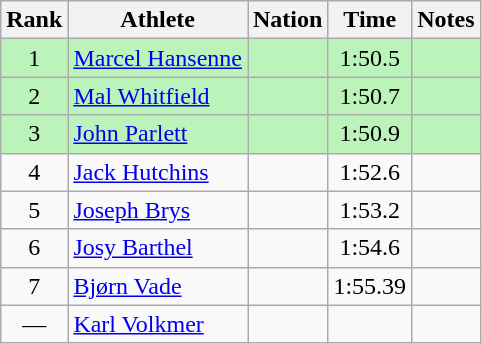<table class="wikitable sortable" style="text-align:center">
<tr>
<th>Rank</th>
<th>Athlete</th>
<th>Nation</th>
<th>Time</th>
<th>Notes</th>
</tr>
<tr bgcolor=bbf3bb>
<td>1</td>
<td align=left><a href='#'>Marcel Hansenne</a></td>
<td align=left></td>
<td>1:50.5</td>
<td></td>
</tr>
<tr bgcolor=bbf3bb>
<td>2</td>
<td align=left><a href='#'>Mal Whitfield</a></td>
<td align=left></td>
<td>1:50.7</td>
<td></td>
</tr>
<tr bgcolor=bbf3bb>
<td>3</td>
<td align=left><a href='#'>John Parlett</a></td>
<td align=left></td>
<td>1:50.9</td>
<td></td>
</tr>
<tr>
<td>4</td>
<td align=left><a href='#'>Jack Hutchins</a></td>
<td align=left></td>
<td>1:52.6</td>
<td></td>
</tr>
<tr>
<td>5</td>
<td align=left><a href='#'>Joseph Brys</a></td>
<td align=left></td>
<td>1:53.2</td>
<td></td>
</tr>
<tr>
<td>6</td>
<td align=left><a href='#'>Josy Barthel</a></td>
<td align=left></td>
<td>1:54.6</td>
<td></td>
</tr>
<tr>
<td>7</td>
<td align=left><a href='#'>Bjørn Vade</a></td>
<td align=left></td>
<td>1:55.39</td>
<td></td>
</tr>
<tr>
<td data-sort-value=8>—</td>
<td align=left><a href='#'>Karl Volkmer</a></td>
<td align=left></td>
<td></td>
<td></td>
</tr>
</table>
